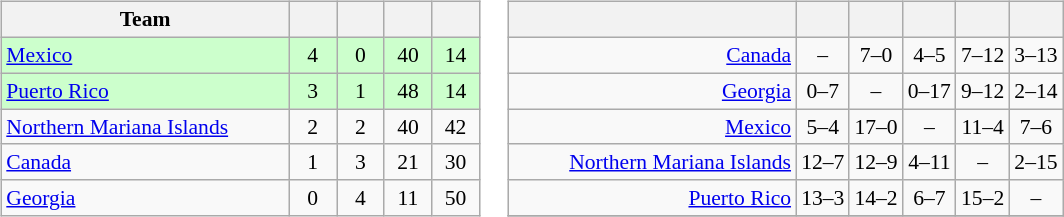<table>
<tr>
<td><br><table class="wikitable" style="text-align: center; font-size: 90%;">
<tr>
<th width=185>Team</th>
<th width=25></th>
<th width=25></th>
<th width=25></th>
<th width=25></th>
</tr>
<tr bgcolor="#ccffcc">
<td align="left"> <a href='#'>Mexico</a></td>
<td>4</td>
<td>0</td>
<td>40</td>
<td>14</td>
</tr>
<tr bgcolor="#ccffcc">
<td align="left"> <a href='#'>Puerto Rico</a></td>
<td>3</td>
<td>1</td>
<td>48</td>
<td>14</td>
</tr>
<tr>
<td align="left"> <a href='#'>Northern Mariana Islands</a></td>
<td>2</td>
<td>2</td>
<td>40</td>
<td>42</td>
</tr>
<tr>
<td align="left"> <a href='#'>Canada</a></td>
<td>1</td>
<td>3</td>
<td>21</td>
<td>30</td>
</tr>
<tr>
<td align="left"> <a href='#'>Georgia</a></td>
<td>0</td>
<td>4</td>
<td>11</td>
<td>50</td>
</tr>
</table>
</td>
<td><br><table class="wikitable" style="text-align:center; font-size:90%;">
<tr>
<th width=185> </th>
<th></th>
<th></th>
<th></th>
<th></th>
<th></th>
</tr>
<tr>
<td style="text-align:right;"><a href='#'>Canada</a> </td>
<td>–</td>
<td>7–0</td>
<td>4–5</td>
<td>7–12</td>
<td>3–13</td>
</tr>
<tr>
<td style="text-align:right;"><a href='#'>Georgia</a> </td>
<td>0–7</td>
<td>–</td>
<td>0–17</td>
<td>9–12</td>
<td>2–14</td>
</tr>
<tr>
<td style="text-align:right;"><a href='#'>Mexico</a> </td>
<td>5–4</td>
<td>17–0</td>
<td>–</td>
<td>11–4</td>
<td>7–6</td>
</tr>
<tr>
<td style="text-align:right;"><a href='#'>Northern Mariana Islands</a> </td>
<td>12–7</td>
<td>12–9</td>
<td>4–11</td>
<td>–</td>
<td>2–15</td>
</tr>
<tr>
<td style="text-align:right;"><a href='#'>Puerto Rico</a> </td>
<td>13–3</td>
<td>14–2</td>
<td>6–7</td>
<td>15–2</td>
<td>–</td>
</tr>
<tr>
</tr>
</table>
</td>
</tr>
</table>
